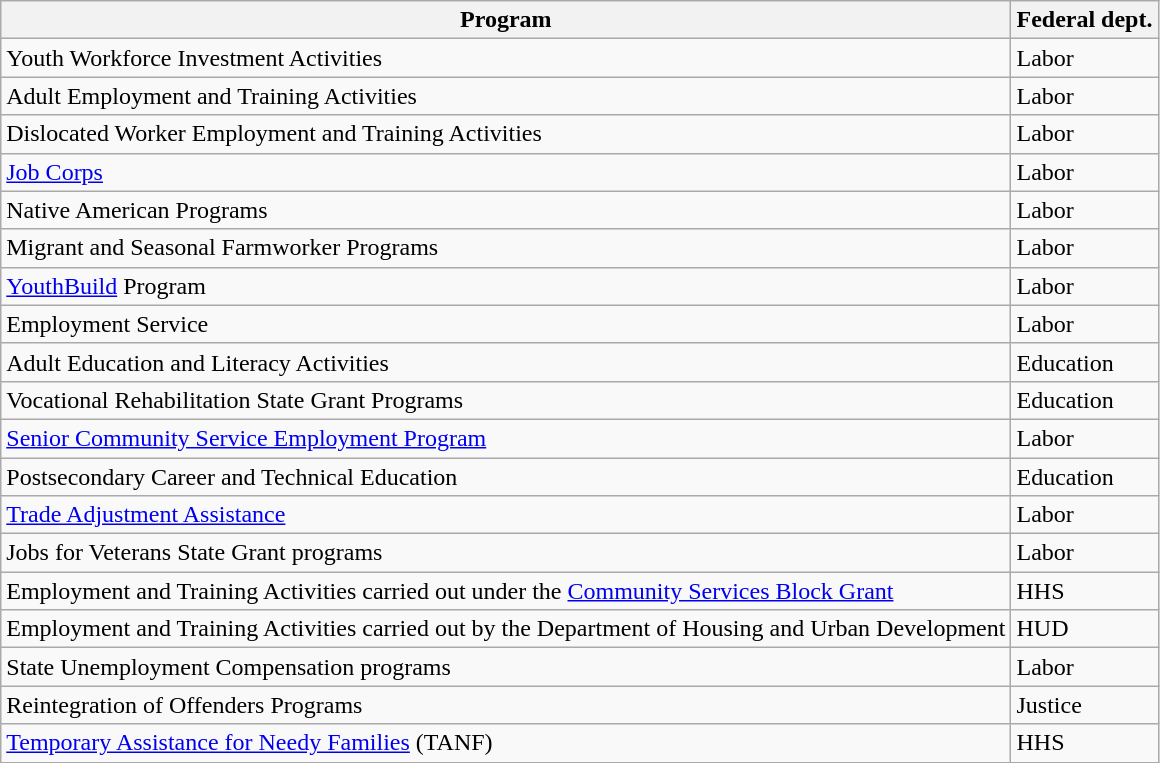<table class="wikitable sortable collapsible">
<tr>
<th>Program</th>
<th>Federal dept.</th>
</tr>
<tr>
<td>Youth Workforce Investment Activities</td>
<td>Labor</td>
</tr>
<tr>
<td>Adult Employment and Training Activities</td>
<td>Labor</td>
</tr>
<tr>
<td>Dislocated Worker Employment and Training Activities</td>
<td>Labor</td>
</tr>
<tr>
<td><a href='#'>Job Corps</a></td>
<td>Labor</td>
</tr>
<tr>
<td>Native American Programs</td>
<td>Labor</td>
</tr>
<tr>
<td>Migrant and Seasonal Farmworker Programs</td>
<td>Labor</td>
</tr>
<tr>
<td><a href='#'>YouthBuild</a> Program</td>
<td>Labor</td>
</tr>
<tr>
<td>Employment Service</td>
<td>Labor</td>
</tr>
<tr>
<td>Adult Education and Literacy Activities</td>
<td>Education</td>
</tr>
<tr>
<td>Vocational Rehabilitation State Grant Programs</td>
<td>Education</td>
</tr>
<tr>
<td><a href='#'>Senior Community Service Employment Program</a></td>
<td>Labor</td>
</tr>
<tr>
<td>Postsecondary Career and Technical Education</td>
<td>Education</td>
</tr>
<tr>
<td><a href='#'>Trade Adjustment Assistance</a></td>
<td>Labor</td>
</tr>
<tr>
<td>Jobs for Veterans State Grant programs</td>
<td>Labor</td>
</tr>
<tr>
<td>Employment and Training Activities carried out under the <a href='#'>Community Services Block Grant</a></td>
<td>HHS</td>
</tr>
<tr>
<td>Employment and Training Activities carried out by the Department of Housing and Urban Development</td>
<td>HUD</td>
</tr>
<tr>
<td>State Unemployment Compensation programs</td>
<td>Labor</td>
</tr>
<tr>
<td>Reintegration of Offenders Programs</td>
<td>Justice</td>
</tr>
<tr>
<td><a href='#'>Temporary Assistance for Needy Families</a> (TANF)</td>
<td>HHS</td>
</tr>
</table>
